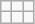<table class="wikitable" style="text-align:center;">
<tr>
<td></td>
<td></td>
<td></td>
</tr>
<tr>
<td></td>
<td></td>
<td></td>
</tr>
</table>
